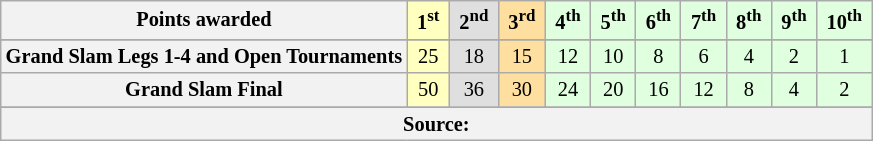<table class="wikitable" style="font-size: 85%; text-align:center">
<tr>
<th>Points awarded</th>
<th style="background-color:#ffffbf"> 1<sup>st</sup> </th>
<th style="background-color:#dfdfdf"> 2<sup>nd</sup> </th>
<th style="background-color:#ffdf9f"> 3<sup>rd</sup> </th>
<th style="background-color:#dfffdf"> 4<sup>th</sup> </th>
<th style="background-color:#dfffdf"> 5<sup>th</sup> </th>
<th style="background-color:#dfffdf"> 6<sup>th</sup> </th>
<th style="background-color:#dfffdf"> 7<sup>th</sup> </th>
<th style="background-color:#dfffdf"> 8<sup>th</sup> </th>
<th style="background-color:#dfffdf"> 9<sup>th</sup> </th>
<th style="background-color:#dfffdf"> 10<sup>th</sup> </th>
</tr>
<tr>
</tr>
<tr>
<th>Grand Slam Legs 1-4 and Open Tournaments</th>
<td style="background-color:#ffffbf">25</td>
<td style="background-color:#dfdfdf">18</td>
<td style="background-color:#ffdf9f">15</td>
<td style="background-color:#dfffdf">12</td>
<td style="background-color:#dfffdf">10</td>
<td style="background-color:#dfffdf">8</td>
<td style="background-color:#dfffdf">6</td>
<td style="background-color:#dfffdf">4</td>
<td style="background-color:#dfffdf">2</td>
<td style="background-color:#dfffdf">1</td>
</tr>
<tr>
<th>Grand Slam Final</th>
<td style="background-color:#ffffbf">50</td>
<td style="background-color:#dfdfdf">36</td>
<td style="background-color:#ffdf9f">30</td>
<td style="background-color:#dfffdf">24</td>
<td style="background-color:#dfffdf">20</td>
<td style="background-color:#dfffdf">16</td>
<td style="background-color:#dfffdf">12</td>
<td style="background-color:#dfffdf">8</td>
<td style="background-color:#dfffdf">4</td>
<td style="background-color:#dfffdf">2</td>
</tr>
<tr>
</tr>
<tr class="sortbottom">
<th colspan="12">Source:</th>
</tr>
</table>
